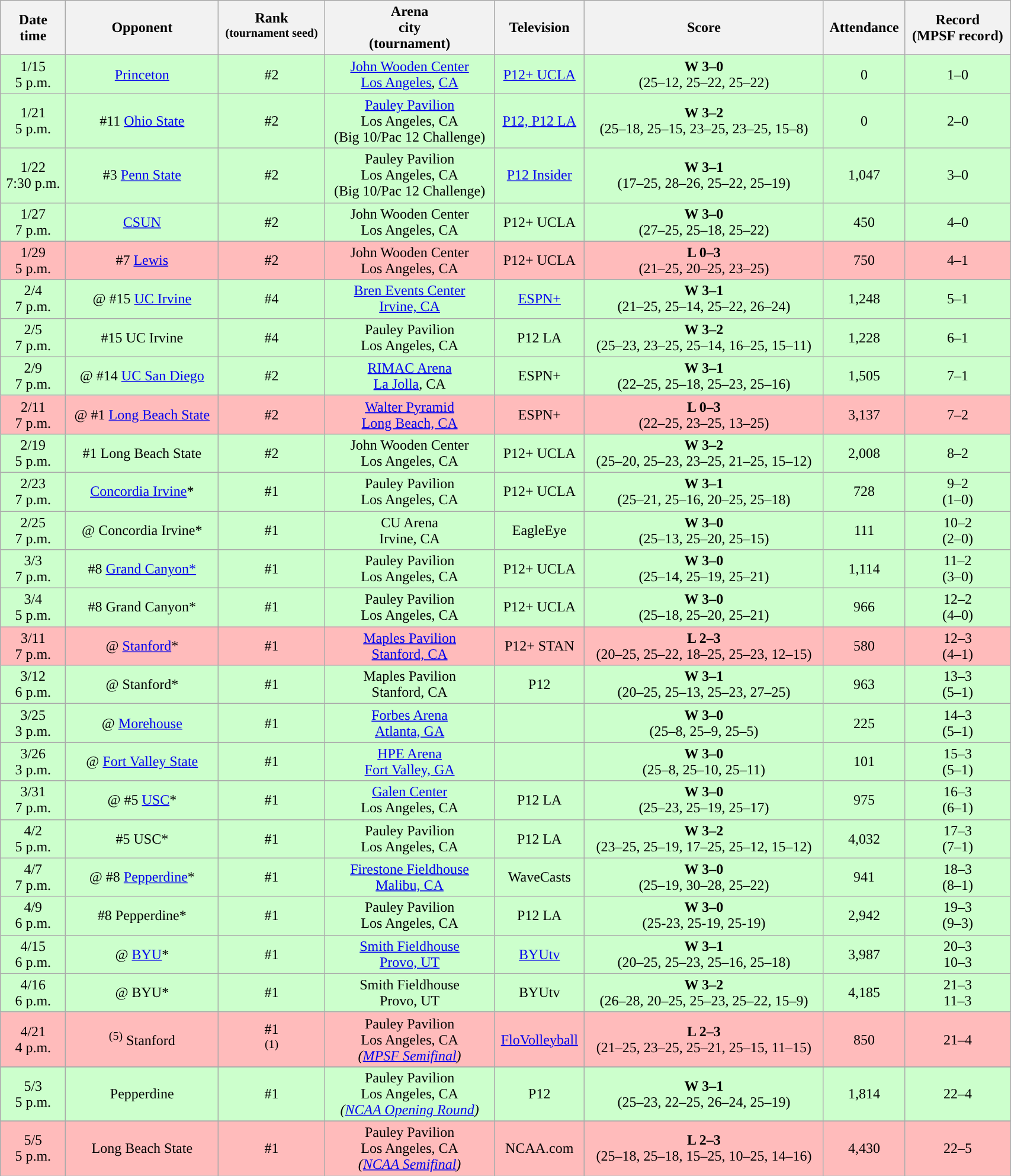<table class="wikitable sortable" style="width:90%">
<tr>
<th>Date<br>time</th>
<th>Opponent</th>
<th>Rank<br><sup>(tournament seed)</sup></th>
<th>Arena<br>city<br>(tournament)</th>
<th>Television</th>
<th>Score</th>
<th>Attendance</th>
<th>Record<br>(MPSF record)</th>
</tr>
<tr align="center" bgcolor="#ccffcc">
<td>1/15<br>5 p.m.</td>
<td><a href='#'>Princeton</a></td>
<td>#2</td>
<td><a href='#'>John Wooden Center</a><br><a href='#'>Los Angeles</a>, <a href='#'>CA</a></td>
<td><a href='#'>P12+ UCLA</a></td>
<td><strong>W 3–0</strong><br>(25–12, 25–22, 25–22)</td>
<td>0</td>
<td>1–0</td>
</tr>
<tr align="center" bgcolor="#ccffcc">
<td>1/21<br>5 p.m.</td>
<td>#11 <a href='#'>Ohio State</a></td>
<td>#2</td>
<td><a href='#'>Pauley Pavilion</a><br>Los Angeles, CA<br>(Big 10/Pac 12 Challenge)</td>
<td><a href='#'>P12, P12 LA</a></td>
<td><strong>W 3–2</strong><br>(25–18, 25–15, 23–25, 23–25, 15–8)</td>
<td>0</td>
<td>2–0</td>
</tr>
<tr align="center" bgcolor="#ccffcc">
<td>1/22<br>7:30 p.m.</td>
<td>#3 <a href='#'>Penn State</a></td>
<td>#2</td>
<td>Pauley Pavilion<br>Los Angeles, CA<br>(Big 10/Pac 12 Challenge)</td>
<td><a href='#'>P12 Insider</a></td>
<td><strong>W 3–1</strong><br> (17–25, 28–26, 25–22, 25–19)</td>
<td>1,047</td>
<td>3–0</td>
</tr>
<tr align="center" bgcolor="#ccffcc">
<td>1/27<br>7 p.m.</td>
<td><a href='#'>CSUN</a></td>
<td>#2</td>
<td>John Wooden Center<br>Los Angeles, CA</td>
<td>P12+ UCLA</td>
<td><strong>W 3–0</strong><br>(27–25, 25–18, 25–22)</td>
<td>450</td>
<td>4–0</td>
</tr>
<tr align="center" bgcolor="#ffbbbb">
<td>1/29<br>5 p.m.</td>
<td>#7 <a href='#'>Lewis</a></td>
<td>#2</td>
<td>John Wooden Center<br>Los Angeles, CA</td>
<td>P12+ UCLA</td>
<td><strong>L 0–3</strong><br>(21–25, 20–25, 23–25)</td>
<td>750</td>
<td>4–1</td>
</tr>
<tr align="center" bgcolor="#ccffcc">
<td>2/4<br>7 p.m.</td>
<td>@ #15 <a href='#'>UC Irvine</a></td>
<td>#4</td>
<td><a href='#'>Bren Events Center</a><br><a href='#'>Irvine, CA</a></td>
<td><a href='#'>ESPN+</a></td>
<td><strong>W 3–1</strong><br>(21–25, 25–14, 25–22, 26–24)</td>
<td>1,248</td>
<td>5–1</td>
</tr>
<tr align="center" bgcolor="#ccffcc">
<td>2/5<br>7 p.m.</td>
<td>#15 UC Irvine</td>
<td>#4</td>
<td>Pauley Pavilion<br>Los Angeles, CA</td>
<td>P12 LA</td>
<td><strong>W 3–2</strong><br>(25–23, 23–25, 25–14, 16–25, 15–11)</td>
<td>1,228</td>
<td>6–1</td>
</tr>
<tr align="center" bgcolor="#ccffcc">
<td>2/9<br>7 p.m.</td>
<td>@ #14 <a href='#'>UC San Diego</a></td>
<td>#2</td>
<td><a href='#'>RIMAC Arena</a><br><a href='#'>La Jolla</a>, CA</td>
<td>ESPN+</td>
<td><strong>W 3–1</strong><br>(22–25, 25–18, 25–23, 25–16)</td>
<td>1,505</td>
<td>7–1</td>
</tr>
<tr align="center" bgcolor="#ffbbbb">
<td>2/11<br>7 p.m.</td>
<td>@ #1 <a href='#'>Long Beach State</a></td>
<td>#2</td>
<td><a href='#'>Walter Pyramid</a><br><a href='#'>Long Beach, CA</a></td>
<td>ESPN+</td>
<td><strong>L 0–3</strong><br>(22–25, 23–25, 13–25)</td>
<td>3,137</td>
<td>7–2</td>
</tr>
<tr align="center" bgcolor="#ccffcc">
<td>2/19<br>5 p.m.</td>
<td>#1 Long Beach State</td>
<td>#2</td>
<td>John Wooden Center<br>Los Angeles, CA</td>
<td>P12+ UCLA</td>
<td><strong>W 3–2</strong><br>(25–20, 25–23, 23–25, 21–25, 15–12)</td>
<td>2,008</td>
<td>8–2</td>
</tr>
<tr align="center" bgcolor="#ccffcc">
<td>2/23<br>7 p.m.</td>
<td><a href='#'>Concordia Irvine</a>*</td>
<td>#1</td>
<td>Pauley Pavilion<br>Los Angeles, CA</td>
<td>P12+ UCLA</td>
<td><strong>W 3–1</strong><br>(25–21, 25–16, 20–25, 25–18)</td>
<td>728</td>
<td>9–2<br>(1–0)</td>
</tr>
<tr align="center" bgcolor="#ccffcc">
<td>2/25<br>7 p.m.</td>
<td>@ Concordia Irvine*</td>
<td>#1</td>
<td>CU Arena<br>Irvine, CA</td>
<td>EagleEye</td>
<td><strong>W 3–0</strong><br>(25–13, 25–20, 25–15)</td>
<td>111</td>
<td>10–2<br>(2–0)</td>
</tr>
<tr align="center" bgcolor="#ccffcc">
<td>3/3<br>7 p.m.</td>
<td>#8 <a href='#'>Grand Canyon*</a></td>
<td>#1</td>
<td>Pauley Pavilion<br>Los Angeles, CA</td>
<td>P12+ UCLA</td>
<td><strong>W 3–0</strong><br>(25–14, 25–19, 25–21)</td>
<td>1,114</td>
<td>11–2<br>(3–0)</td>
</tr>
<tr align="center" bgcolor="#ccffcc">
<td>3/4<br>5 p.m.</td>
<td>#8 Grand Canyon*</td>
<td>#1</td>
<td>Pauley Pavilion<br>Los Angeles, CA</td>
<td>P12+ UCLA</td>
<td><strong>W 3–0</strong><br>(25–18, 25–20, 25–21)</td>
<td>966</td>
<td>12–2<br>(4–0)</td>
</tr>
<tr align="center" bgcolor="#ffbbbb">
<td>3/11<br>7 p.m.</td>
<td>@ <a href='#'>Stanford</a>*</td>
<td>#1</td>
<td><a href='#'>Maples Pavilion</a><br><a href='#'>Stanford, CA</a></td>
<td>P12+ STAN</td>
<td><strong>L 2–3</strong><br>(20–25, 25–22, 18–25, 25–23, 12–15)</td>
<td>580</td>
<td>12–3<br>(4–1)</td>
</tr>
<tr align="center" bgcolor="#ccffcc">
<td>3/12<br>6 p.m.</td>
<td>@ Stanford*</td>
<td>#1</td>
<td>Maples Pavilion<br>Stanford, CA</td>
<td>P12</td>
<td><strong>W 3–1</strong><br>(20–25, 25–13, 25–23, 27–25)</td>
<td>963</td>
<td>13–3<br>(5–1)</td>
</tr>
<tr align="center"  bgcolor="#ccffcc">
<td>3/25<br>3 p.m.</td>
<td>@ <a href='#'>Morehouse</a></td>
<td>#1</td>
<td><a href='#'>Forbes Arena</a><br><a href='#'>Atlanta, GA</a></td>
<td></td>
<td><strong>W 3–0</strong><br>(25–8, 25–9, 25–5)</td>
<td>225</td>
<td>14–3<br>(5–1)</td>
</tr>
<tr align="center" bgcolor="#ccffcc">
<td>3/26<br>3 p.m.</td>
<td>@ <a href='#'>Fort Valley State</a></td>
<td>#1</td>
<td><a href='#'>HPE Arena</a><br><a href='#'>Fort Valley, GA</a></td>
<td></td>
<td><strong>W 3–0</strong><br>(25–8, 25–10, 25–11)</td>
<td>101</td>
<td>15–3<br>(5–1)</td>
</tr>
<tr align="center" bgcolor="#ccffcc">
<td>3/31<br>7 p.m.</td>
<td>@ #5 <a href='#'>USC</a>*</td>
<td>#1</td>
<td><a href='#'>Galen Center</a><br>Los Angeles, CA</td>
<td>P12 LA</td>
<td><strong>W 3–0</strong><br>(25–23, 25–19, 25–17)</td>
<td>975</td>
<td>16–3<br>(6–1)</td>
</tr>
<tr align="center" bgcolor="#ccffcc">
<td>4/2<br>5 p.m.</td>
<td>#5 USC*</td>
<td>#1</td>
<td>Pauley Pavilion<br>Los Angeles, CA</td>
<td>P12 LA</td>
<td><strong>W 3–2</strong><br>(23–25, 25–19, 17–25, 25–12, 15–12)</td>
<td>4,032</td>
<td>17–3<br>(7–1)</td>
</tr>
<tr align="center" bgcolor="#ccffcc">
<td>4/7<br>7 p.m.</td>
<td>@ #8 <a href='#'>Pepperdine</a>*</td>
<td>#1</td>
<td><a href='#'>Firestone Fieldhouse</a><br><a href='#'>Malibu, CA</a></td>
<td>WaveCasts</td>
<td><strong>W 3–0</strong><br>(25–19, 30–28, 25–22)</td>
<td>941</td>
<td>18–3<br>(8–1)</td>
</tr>
<tr align="center" bgcolor="#ccffcc">
<td>4/9<br>6 p.m.</td>
<td>#8 Pepperdine*</td>
<td>#1</td>
<td>Pauley Pavilion<br>Los Angeles, CA</td>
<td>P12 LA</td>
<td><strong>W 3–0</strong><br>(25-23, 25-19, 25-19)</td>
<td>2,942</td>
<td>19–3<br>(9–3)</td>
</tr>
<tr align="center" bgcolor="#ccffcc">
<td>4/15<br>6 p.m.</td>
<td>@ <a href='#'>BYU</a>*</td>
<td>#1</td>
<td><a href='#'>Smith Fieldhouse</a><br><a href='#'>Provo, UT</a></td>
<td><a href='#'>BYUtv</a></td>
<td><strong>W 3–1</strong> <br>(20–25, 25–23, 25–16, 25–18)</td>
<td>3,987</td>
<td>20–3<br>10–3</td>
</tr>
<tr align="center" bgcolor="#ccffcc">
<td>4/16<br>6 p.m.</td>
<td>@ BYU*</td>
<td>#1</td>
<td>Smith Fieldhouse<br>Provo, UT</td>
<td>BYUtv</td>
<td><strong>W 3–2</strong><br>(26–28, 20–25, 25–23, 25–22, 15–9)</td>
<td>4,185</td>
<td>21–3<br>11–3</td>
</tr>
<tr align="center" bgcolor="#ffbbbb">
<td>4/21<br>4 p.m.</td>
<td><sup>(5)</sup> Stanford</td>
<td>#1<br><sup>(1)</sup></td>
<td>Pauley Pavilion<br>Los Angeles, CA<br><em>(<a href='#'>MPSF Semifinal</a>)</em></td>
<td><a href='#'>FloVolleyball</a></td>
<td><strong>L 2–3</strong><br>(21–25, 23–25, 25–21, 25–15, 11–15)</td>
<td>850</td>
<td>21–4</td>
</tr>
<tr>
</tr>
<tr align="center" bgcolor="#ccffcc">
<td>5/3<br>5 p.m.</td>
<td>Pepperdine</td>
<td>#1</td>
<td>Pauley Pavilion<br>Los Angeles, CA<br><em>(<a href='#'>NCAA Opening Round</a>)</em></td>
<td>P12</td>
<td><strong>W 3–1</strong><br>(25–23, 22–25, 26–24, 25–19)</td>
<td>1,814</td>
<td>22–4</td>
</tr>
<tr>
</tr>
<tr align="center" bgcolor="#ffbbbb">
<td>5/5<br>5 p.m.</td>
<td>Long Beach State</td>
<td>#1</td>
<td>Pauley Pavilion<br>Los Angeles, CA<br><em>(<a href='#'>NCAA Semifinal</a>)</em></td>
<td>NCAA.com</td>
<td><strong>L 2–3</strong><br>(25–18, 25–18, 15–25, 10–25, 14–16)</td>
<td>4,430</td>
<td>22–5</td>
</tr>
</table>
